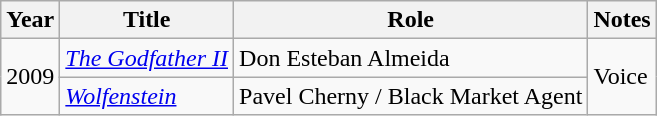<table class="wikitable sortable">
<tr>
<th>Year</th>
<th>Title</th>
<th>Role</th>
<th class="unsortable">Notes</th>
</tr>
<tr>
<td rowspan=2>2009</td>
<td data-sort-value="Godfather II, The"><em><a href='#'>The Godfather II</a></em></td>
<td>Don Esteban Almeida</td>
<td rowspan=2>Voice</td>
</tr>
<tr>
<td><em><a href='#'>Wolfenstein</a></em></td>
<td>Pavel Cherny / Black Market Agent</td>
</tr>
</table>
